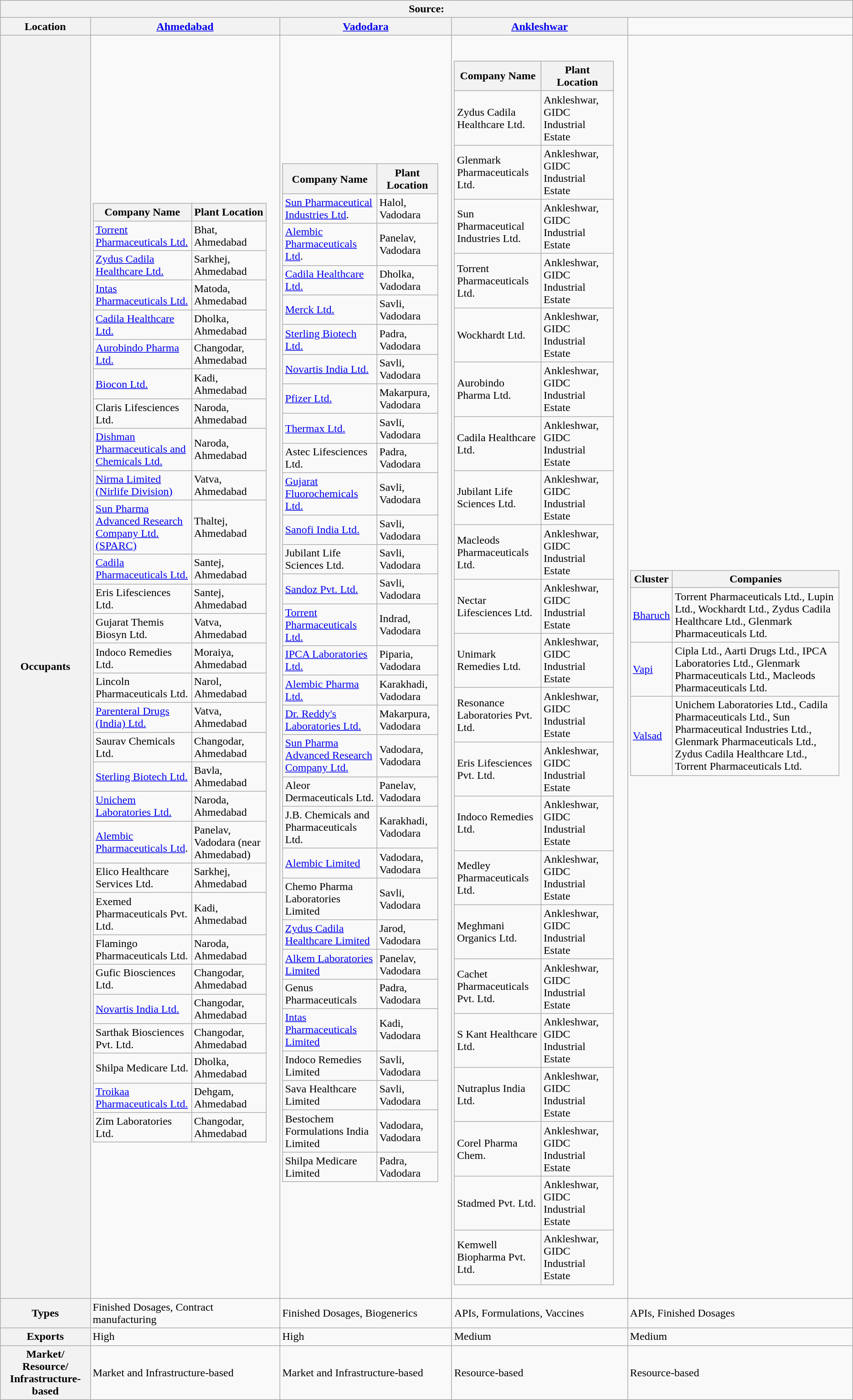<table class="wikitable">
<tr>
<th colspan="5">Source:</th>
</tr>
<tr>
<th>Location</th>
<th><a href='#'>Ahmedabad</a></th>
<th><a href='#'>Vadodara</a></th>
<th><a href='#'>Ankleshwar</a></th>
</tr>
<tr>
<th>Occupants</th>
<td><br><table class="wikitable">
<tr>
<th>Company Name</th>
<th>Plant Location</th>
</tr>
<tr>
<td><a href='#'>Torrent Pharmaceuticals Ltd.</a></td>
<td>Bhat, Ahmedabad</td>
</tr>
<tr>
<td><a href='#'>Zydus Cadila Healthcare Ltd.</a></td>
<td>Sarkhej, Ahmedabad</td>
</tr>
<tr>
<td><a href='#'>Intas Pharmaceuticals Ltd.</a></td>
<td>Matoda, Ahmedabad</td>
</tr>
<tr>
<td><a href='#'>Cadila Healthcare Ltd.</a></td>
<td>Dholka, Ahmedabad</td>
</tr>
<tr>
<td><a href='#'>Aurobindo Pharma Ltd.</a></td>
<td>Changodar, Ahmedabad</td>
</tr>
<tr>
<td><a href='#'>Biocon Ltd.</a></td>
<td>Kadi, Ahmedabad</td>
</tr>
<tr>
<td>Claris Lifesciences Ltd.</td>
<td>Naroda, Ahmedabad</td>
</tr>
<tr>
<td><a href='#'>Dishman Pharmaceuticals and Chemicals Ltd.</a></td>
<td>Naroda, Ahmedabad</td>
</tr>
<tr>
<td><a href='#'>Nirma Limited (Nirlife Division)</a></td>
<td>Vatva, Ahmedabad</td>
</tr>
<tr>
<td><a href='#'>Sun Pharma Advanced Research Company Ltd. (SPARC)</a></td>
<td>Thaltej, Ahmedabad</td>
</tr>
<tr>
<td><a href='#'>Cadila Pharmaceuticals Ltd.</a></td>
<td>Santej, Ahmedabad</td>
</tr>
<tr>
<td>Eris Lifesciences Ltd.</td>
<td>Santej, Ahmedabad</td>
</tr>
<tr>
<td>Gujarat Themis Biosyn Ltd.</td>
<td>Vatva, Ahmedabad</td>
</tr>
<tr>
<td>Indoco Remedies Ltd.</td>
<td>Moraiya, Ahmedabad</td>
</tr>
<tr>
<td>Lincoln Pharmaceuticals Ltd.</td>
<td>Narol, Ahmedabad</td>
</tr>
<tr>
<td><a href='#'>Parenteral Drugs (India) Ltd.</a></td>
<td>Vatva, Ahmedabad</td>
</tr>
<tr>
<td>Saurav Chemicals Ltd.</td>
<td>Changodar, Ahmedabad</td>
</tr>
<tr>
<td><a href='#'>Sterling Biotech Ltd.</a></td>
<td>Bavla, Ahmedabad</td>
</tr>
<tr>
<td><a href='#'>Unichem Laboratories Ltd.</a></td>
<td>Naroda, Ahmedabad</td>
</tr>
<tr>
<td><a href='#'>Alembic Pharmaceuticals Ltd</a>.</td>
<td>Panelav, Vadodara (near Ahmedabad)</td>
</tr>
<tr>
<td>Elico Healthcare Services Ltd.</td>
<td>Sarkhej, Ahmedabad</td>
</tr>
<tr>
<td>Exemed Pharmaceuticals Pvt. Ltd.</td>
<td>Kadi, Ahmedabad</td>
</tr>
<tr>
<td>Flamingo Pharmaceuticals Ltd.</td>
<td>Naroda, Ahmedabad</td>
</tr>
<tr>
<td>Gufic Biosciences Ltd.</td>
<td>Changodar, Ahmedabad</td>
</tr>
<tr>
<td><a href='#'>Novartis India Ltd.</a></td>
<td>Changodar, Ahmedabad</td>
</tr>
<tr>
<td>Sarthak Biosciences Pvt. Ltd.</td>
<td>Changodar, Ahmedabad</td>
</tr>
<tr>
<td>Shilpa Medicare Ltd.</td>
<td>Dholka, Ahmedabad</td>
</tr>
<tr>
<td><a href='#'>Troikaa Pharmaceuticals Ltd.</a></td>
<td>Dehgam, Ahmedabad</td>
</tr>
<tr>
<td>Zim Laboratories Ltd.</td>
<td>Changodar, Ahmedabad</td>
</tr>
</table>
</td>
<td><br><table class="wikitable">
<tr>
<th>Company Name</th>
<th>Plant Location</th>
</tr>
<tr>
<td><a href='#'>Sun Pharmaceutical Industries Ltd</a>.</td>
<td>Halol, Vadodara</td>
</tr>
<tr>
<td><a href='#'>Alembic Pharmaceuticals Ltd</a>.</td>
<td>Panelav, Vadodara</td>
</tr>
<tr>
<td><a href='#'>Cadila Healthcare Ltd.</a></td>
<td>Dholka, Vadodara</td>
</tr>
<tr>
<td><a href='#'>Merck Ltd.</a></td>
<td>Savli, Vadodara</td>
</tr>
<tr>
<td><a href='#'>Sterling Biotech Ltd.</a></td>
<td>Padra, Vadodara</td>
</tr>
<tr>
<td><a href='#'>Novartis India Ltd.</a></td>
<td>Savli, Vadodara</td>
</tr>
<tr>
<td><a href='#'>Pfizer Ltd.</a></td>
<td>Makarpura, Vadodara</td>
</tr>
<tr>
<td><a href='#'>Thermax Ltd.</a></td>
<td>Savli, Vadodara</td>
</tr>
<tr>
<td>Astec Lifesciences Ltd.</td>
<td>Padra, Vadodara</td>
</tr>
<tr>
<td><a href='#'>Gujarat Fluorochemicals Ltd.</a></td>
<td>Savli, Vadodara</td>
</tr>
<tr>
<td><a href='#'>Sanofi India Ltd.</a></td>
<td>Savli, Vadodara</td>
</tr>
<tr>
<td>Jubilant Life Sciences Ltd.</td>
<td>Savli, Vadodara</td>
</tr>
<tr>
<td><a href='#'>Sandoz Pvt. Ltd.</a></td>
<td>Savli, Vadodara</td>
</tr>
<tr>
<td><a href='#'>Torrent Pharmaceuticals Ltd.</a></td>
<td>Indrad, Vadodara</td>
</tr>
<tr>
<td><a href='#'>IPCA Laboratories Ltd.</a></td>
<td>Piparia, Vadodara</td>
</tr>
<tr>
<td><a href='#'>Alembic Pharma Ltd.</a></td>
<td>Karakhadi, Vadodara</td>
</tr>
<tr>
<td><a href='#'>Dr. Reddy's Laboratories Ltd.</a></td>
<td>Makarpura, Vadodara</td>
</tr>
<tr>
<td><a href='#'>Sun Pharma Advanced Research Company Ltd.</a></td>
<td>Vadodara, Vadodara</td>
</tr>
<tr>
<td>Aleor Dermaceuticals Ltd.</td>
<td>Panelav, Vadodara</td>
</tr>
<tr>
<td>J.B. Chemicals and Pharmaceuticals Ltd.</td>
<td>Karakhadi, Vadodara</td>
</tr>
<tr>
<td><a href='#'>Alembic Limited</a></td>
<td>Vadodara, Vadodara</td>
</tr>
<tr>
<td>Chemo Pharma Laboratories Limited</td>
<td>Savli, Vadodara</td>
</tr>
<tr>
<td><a href='#'>Zydus Cadila Healthcare Limited</a></td>
<td>Jarod, Vadodara</td>
</tr>
<tr>
<td><a href='#'>Alkem Laboratories Limited</a></td>
<td>Panelav, Vadodara</td>
</tr>
<tr>
<td>Genus Pharmaceuticals</td>
<td>Padra, Vadodara</td>
</tr>
<tr>
<td><a href='#'>Intas Pharmaceuticals Limited</a></td>
<td>Kadi, Vadodara</td>
</tr>
<tr>
<td>Indoco Remedies Limited</td>
<td>Savli, Vadodara</td>
</tr>
<tr>
<td>Sava Healthcare Limited</td>
<td>Savli, Vadodara</td>
</tr>
<tr>
<td>Bestochem Formulations India Limited</td>
<td>Vadodara, Vadodara</td>
</tr>
<tr>
<td>Shilpa Medicare Limited</td>
<td>Padra, Vadodara</td>
</tr>
</table>
</td>
<td><br><table class="wikitable">
<tr>
<th>Company Name</th>
<th>Plant Location</th>
</tr>
<tr>
<td>Zydus Cadila Healthcare Ltd.</td>
<td>Ankleshwar, GIDC Industrial Estate</td>
</tr>
<tr>
<td>Glenmark Pharmaceuticals Ltd.</td>
<td>Ankleshwar, GIDC Industrial Estate</td>
</tr>
<tr>
<td>Sun Pharmaceutical Industries Ltd.</td>
<td>Ankleshwar, GIDC Industrial Estate</td>
</tr>
<tr>
<td>Torrent Pharmaceuticals Ltd.</td>
<td>Ankleshwar, GIDC Industrial Estate</td>
</tr>
<tr>
<td>Wockhardt Ltd.</td>
<td>Ankleshwar, GIDC Industrial Estate</td>
</tr>
<tr>
<td>Aurobindo Pharma Ltd.</td>
<td>Ankleshwar, GIDC Industrial Estate</td>
</tr>
<tr>
<td>Cadila Healthcare Ltd.</td>
<td>Ankleshwar, GIDC Industrial Estate</td>
</tr>
<tr>
<td>Jubilant Life Sciences Ltd.</td>
<td>Ankleshwar, GIDC Industrial Estate</td>
</tr>
<tr>
<td>Macleods Pharmaceuticals Ltd.</td>
<td>Ankleshwar, GIDC Industrial Estate</td>
</tr>
<tr>
<td>Nectar Lifesciences Ltd.</td>
<td>Ankleshwar, GIDC Industrial Estate</td>
</tr>
<tr>
<td>Unimark Remedies Ltd.</td>
<td>Ankleshwar, GIDC Industrial Estate</td>
</tr>
<tr>
<td>Resonance Laboratories Pvt. Ltd.</td>
<td>Ankleshwar, GIDC Industrial Estate</td>
</tr>
<tr>
<td>Eris Lifesciences Pvt. Ltd.</td>
<td>Ankleshwar, GIDC Industrial Estate</td>
</tr>
<tr>
<td>Indoco Remedies Ltd.</td>
<td>Ankleshwar, GIDC Industrial Estate</td>
</tr>
<tr>
<td>Medley Pharmaceuticals Ltd.</td>
<td>Ankleshwar, GIDC Industrial Estate</td>
</tr>
<tr>
<td>Meghmani Organics Ltd.</td>
<td>Ankleshwar, GIDC Industrial Estate</td>
</tr>
<tr>
<td>Cachet Pharmaceuticals Pvt. Ltd.</td>
<td>Ankleshwar, GIDC Industrial Estate</td>
</tr>
<tr>
<td>S Kant Healthcare Ltd.</td>
<td>Ankleshwar, GIDC Industrial Estate</td>
</tr>
<tr>
<td>Nutraplus India Ltd.</td>
<td>Ankleshwar, GIDC Industrial Estate</td>
</tr>
<tr>
<td>Corel Pharma Chem.</td>
<td>Ankleshwar, GIDC Industrial Estate</td>
</tr>
<tr>
<td>Stadmed Pvt. Ltd.</td>
<td>Ankleshwar, GIDC Industrial Estate</td>
</tr>
<tr>
<td>Kemwell Biopharma Pvt. Ltd.</td>
<td>Ankleshwar, GIDC Industrial Estate</td>
</tr>
</table>
</td>
<td><br><table class="wikitable">
<tr>
<th>Cluster</th>
<th>Companies</th>
</tr>
<tr>
<td><a href='#'>Bharuch</a></td>
<td>Torrent Pharmaceuticals Ltd., Lupin Ltd., Wockhardt Ltd., Zydus Cadila Healthcare Ltd., Glenmark Pharmaceuticals Ltd.</td>
</tr>
<tr>
<td><a href='#'>Vapi</a></td>
<td>Cipla Ltd., Aarti Drugs Ltd., IPCA Laboratories Ltd., Glenmark Pharmaceuticals Ltd., Macleods Pharmaceuticals Ltd.</td>
</tr>
<tr>
<td><a href='#'>Valsad</a></td>
<td>Unichem Laboratories Ltd., Cadila Pharmaceuticals Ltd., Sun Pharmaceutical Industries Ltd., Glenmark Pharmaceuticals Ltd., Zydus Cadila Healthcare Ltd., Torrent Pharmaceuticals Ltd.</td>
</tr>
</table>
</td>
</tr>
<tr>
<th>Types</th>
<td>Finished Dosages, Contract manufacturing</td>
<td>Finished Dosages, Biogenerics</td>
<td>APIs, Formulations, Vaccines</td>
<td>APIs, Finished Dosages</td>
</tr>
<tr>
<th>Exports</th>
<td>High</td>
<td>High</td>
<td>Medium</td>
<td>Medium</td>
</tr>
<tr>
<th>Market/ Resource/ Infrastructure-based</th>
<td>Market and Infrastructure-based</td>
<td>Market and Infrastructure-based</td>
<td>Resource-based</td>
<td>Resource-based</td>
</tr>
</table>
